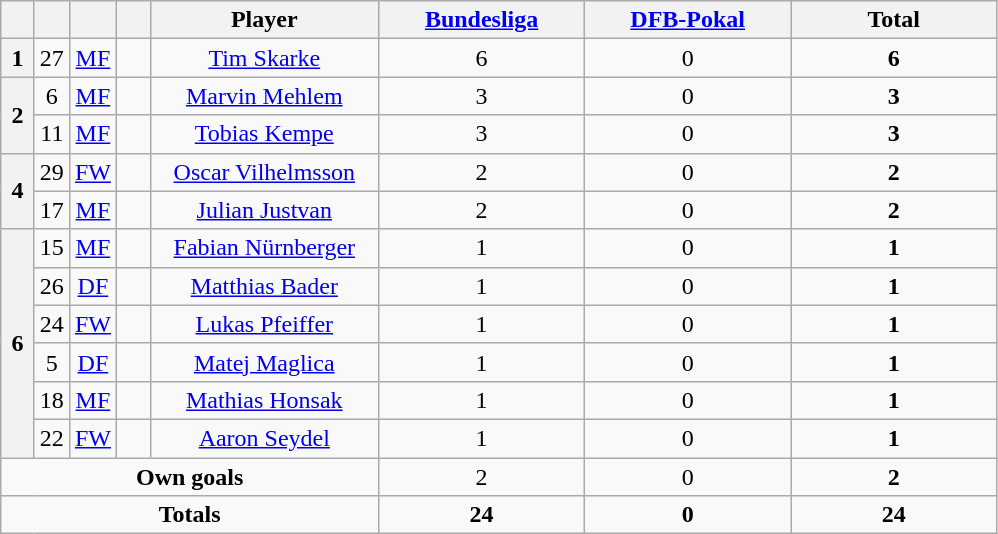<table class="wikitable" style="text-align:center">
<tr>
<th width=15></th>
<th width=15></th>
<th width=15></th>
<th width=15></th>
<th width=145>Player</th>
<th width=130><a href='#'>Bundesliga</a></th>
<th width=130><a href='#'>DFB-Pokal</a></th>
<th width=130>Total</th>
</tr>
<tr>
<th>1</th>
<td align=center>27</td>
<td align=center><a href='#'>MF</a></td>
<td></td>
<td><a href='#'>Tim Skarke</a></td>
<td>6</td>
<td>0</td>
<td><strong>6</strong></td>
</tr>
<tr>
<th rowspan=2>2</th>
<td align=center>6</td>
<td align=center><a href='#'>MF</a></td>
<td></td>
<td><a href='#'>Marvin Mehlem</a></td>
<td>3</td>
<td>0</td>
<td><strong>3</strong></td>
</tr>
<tr>
<td align=center>11</td>
<td align=center><a href='#'>MF</a></td>
<td></td>
<td><a href='#'>Tobias Kempe</a></td>
<td>3</td>
<td>0</td>
<td><strong>3</strong></td>
</tr>
<tr>
<th rowspan=2>4</th>
<td align=center>29</td>
<td align=center><a href='#'>FW</a></td>
<td></td>
<td><a href='#'>Oscar Vilhelmsson</a></td>
<td>2</td>
<td>0</td>
<td><strong>2</strong></td>
</tr>
<tr>
<td align=center>17</td>
<td align=center><a href='#'>MF</a></td>
<td></td>
<td><a href='#'>Julian Justvan</a></td>
<td>2</td>
<td>0</td>
<td><strong>2</strong></td>
</tr>
<tr>
<th rowspan=6>6</th>
<td align=center>15</td>
<td align=center><a href='#'>MF</a></td>
<td></td>
<td><a href='#'>Fabian Nürnberger</a></td>
<td>1</td>
<td>0</td>
<td><strong>1</strong></td>
</tr>
<tr>
<td align=center>26</td>
<td align=center><a href='#'>DF</a></td>
<td></td>
<td><a href='#'>Matthias Bader</a></td>
<td>1</td>
<td>0</td>
<td><strong>1</strong></td>
</tr>
<tr>
<td align=center>24</td>
<td align=center><a href='#'>FW</a></td>
<td></td>
<td><a href='#'>Lukas Pfeiffer</a></td>
<td>1</td>
<td>0</td>
<td><strong>1</strong></td>
</tr>
<tr>
<td align=center>5</td>
<td align=center><a href='#'>DF</a></td>
<td></td>
<td><a href='#'>Matej Maglica</a></td>
<td>1</td>
<td>0</td>
<td><strong>1</strong></td>
</tr>
<tr>
<td align=center>18</td>
<td align=center><a href='#'>MF</a></td>
<td></td>
<td><a href='#'>Mathias Honsak</a></td>
<td>1</td>
<td>0</td>
<td><strong>1</strong></td>
</tr>
<tr>
<td align=center>22</td>
<td align=center><a href='#'>FW</a></td>
<td></td>
<td><a href='#'>Aaron Seydel</a></td>
<td>1</td>
<td>0</td>
<td><strong>1</strong></td>
</tr>
<tr>
<td colspan=5><strong>Own goals</strong></td>
<td>2</td>
<td>0</td>
<td><strong>2</strong></td>
</tr>
<tr>
<td colspan=5><strong>Totals</strong></td>
<td><strong>24</strong></td>
<td><strong>0</strong></td>
<td><strong>24</strong></td>
</tr>
</table>
